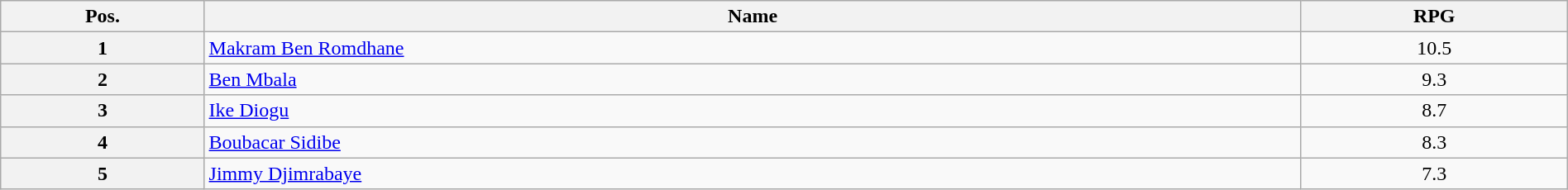<table class=wikitable width=100% style="text-align:center;">
<tr>
<th width="13%">Pos.</th>
<th width="70%">Name</th>
<th width="17%">RPG</th>
</tr>
<tr>
<th>1</th>
<td align=left> <a href='#'>Makram Ben Romdhane</a></td>
<td>10.5</td>
</tr>
<tr>
<th>2</th>
<td align=left> <a href='#'>Ben Mbala</a></td>
<td>9.3</td>
</tr>
<tr>
<th>3</th>
<td align=left> <a href='#'>Ike Diogu</a></td>
<td>8.7</td>
</tr>
<tr>
<th>4</th>
<td align=left> <a href='#'>Boubacar Sidibe</a></td>
<td>8.3</td>
</tr>
<tr>
<th>5</th>
<td align=left> <a href='#'>Jimmy Djimrabaye</a></td>
<td>7.3</td>
</tr>
</table>
